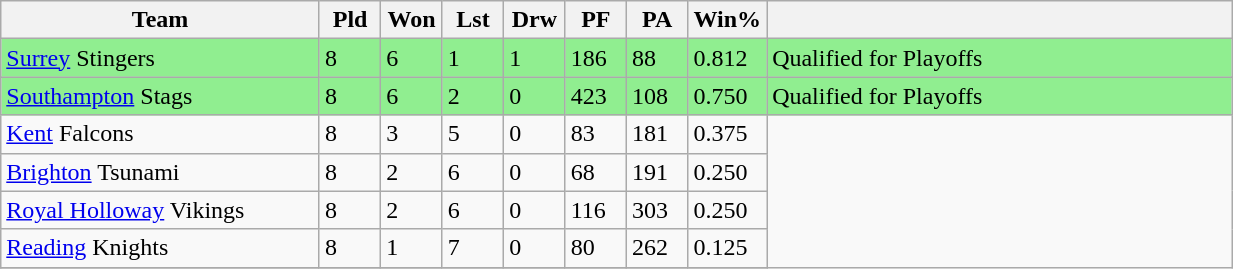<table class="wikitable" width=65%">
<tr>
<th width=26%>Team</th>
<th width=5%>Pld</th>
<th width=5%>Won</th>
<th width=5%>Lst</th>
<th width=5%>Drw</th>
<th width=5%>PF</th>
<th width=5%>PA</th>
<th width=6%>Win%</th>
<th width=38%></th>
</tr>
<tr style="background:lightgreen">
<td><a href='#'>Surrey</a> Stingers</td>
<td>8</td>
<td>6</td>
<td>1</td>
<td>1</td>
<td>186</td>
<td>88</td>
<td>0.812</td>
<td>Qualified for Playoffs</td>
</tr>
<tr style="background:lightgreen">
<td><a href='#'>Southampton</a> Stags</td>
<td>8</td>
<td>6</td>
<td>2</td>
<td>0</td>
<td>423</td>
<td>108</td>
<td>0.750</td>
<td>Qualified for Playoffs</td>
</tr>
<tr>
<td><a href='#'>Kent</a> Falcons</td>
<td>8</td>
<td>3</td>
<td>5</td>
<td>0</td>
<td>83</td>
<td>181</td>
<td>0.375</td>
</tr>
<tr>
<td><a href='#'>Brighton</a> Tsunami</td>
<td>8</td>
<td>2</td>
<td>6</td>
<td>0</td>
<td>68</td>
<td>191</td>
<td>0.250</td>
</tr>
<tr>
<td><a href='#'>Royal Holloway</a> Vikings</td>
<td>8</td>
<td>2</td>
<td>6</td>
<td>0</td>
<td>116</td>
<td>303</td>
<td>0.250</td>
</tr>
<tr>
<td><a href='#'>Reading</a> Knights</td>
<td>8</td>
<td>1</td>
<td>7</td>
<td>0</td>
<td>80</td>
<td>262</td>
<td>0.125</td>
</tr>
<tr>
</tr>
</table>
